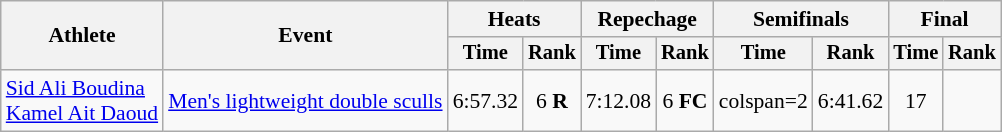<table class="wikitable" style="font-size:90%">
<tr>
<th rowspan="2">Athlete</th>
<th rowspan="2">Event</th>
<th colspan="2">Heats</th>
<th colspan="2">Repechage</th>
<th colspan="2">Semifinals</th>
<th colspan="2">Final</th>
</tr>
<tr style="font-size:95%">
<th>Time</th>
<th>Rank</th>
<th>Time</th>
<th>Rank</th>
<th>Time</th>
<th>Rank</th>
<th>Time</th>
<th>Rank</th>
</tr>
<tr align=center>
<td align=left><a href='#'>Sid Ali Boudina</a><br><a href='#'>Kamel Ait Daoud</a></td>
<td align=left><a href='#'>Men's lightweight double sculls</a></td>
<td>6:57.32</td>
<td>6 <strong>R</strong></td>
<td>7:12.08</td>
<td>6 <strong>FC</strong></td>
<td>colspan=2 </td>
<td>6:41.62</td>
<td>17</td>
</tr>
</table>
